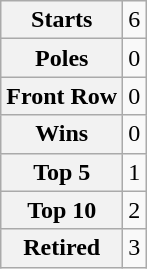<table class="wikitable" style="text-align:center">
<tr>
<th>Starts</th>
<td>6</td>
</tr>
<tr>
<th>Poles</th>
<td>0</td>
</tr>
<tr>
<th>Front Row</th>
<td>0</td>
</tr>
<tr>
<th>Wins</th>
<td>0</td>
</tr>
<tr>
<th>Top 5</th>
<td>1</td>
</tr>
<tr>
<th>Top 10</th>
<td>2</td>
</tr>
<tr>
<th>Retired</th>
<td>3</td>
</tr>
</table>
